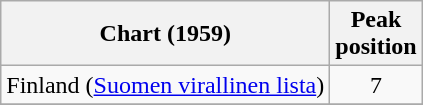<table class="wikitable sortable">
<tr>
<th>Chart (1959)</th>
<th>Peak<br>position</th>
</tr>
<tr>
<td>Finland (<a href='#'>Suomen virallinen lista</a>)</td>
<td align="center">7</td>
</tr>
<tr>
</tr>
</table>
